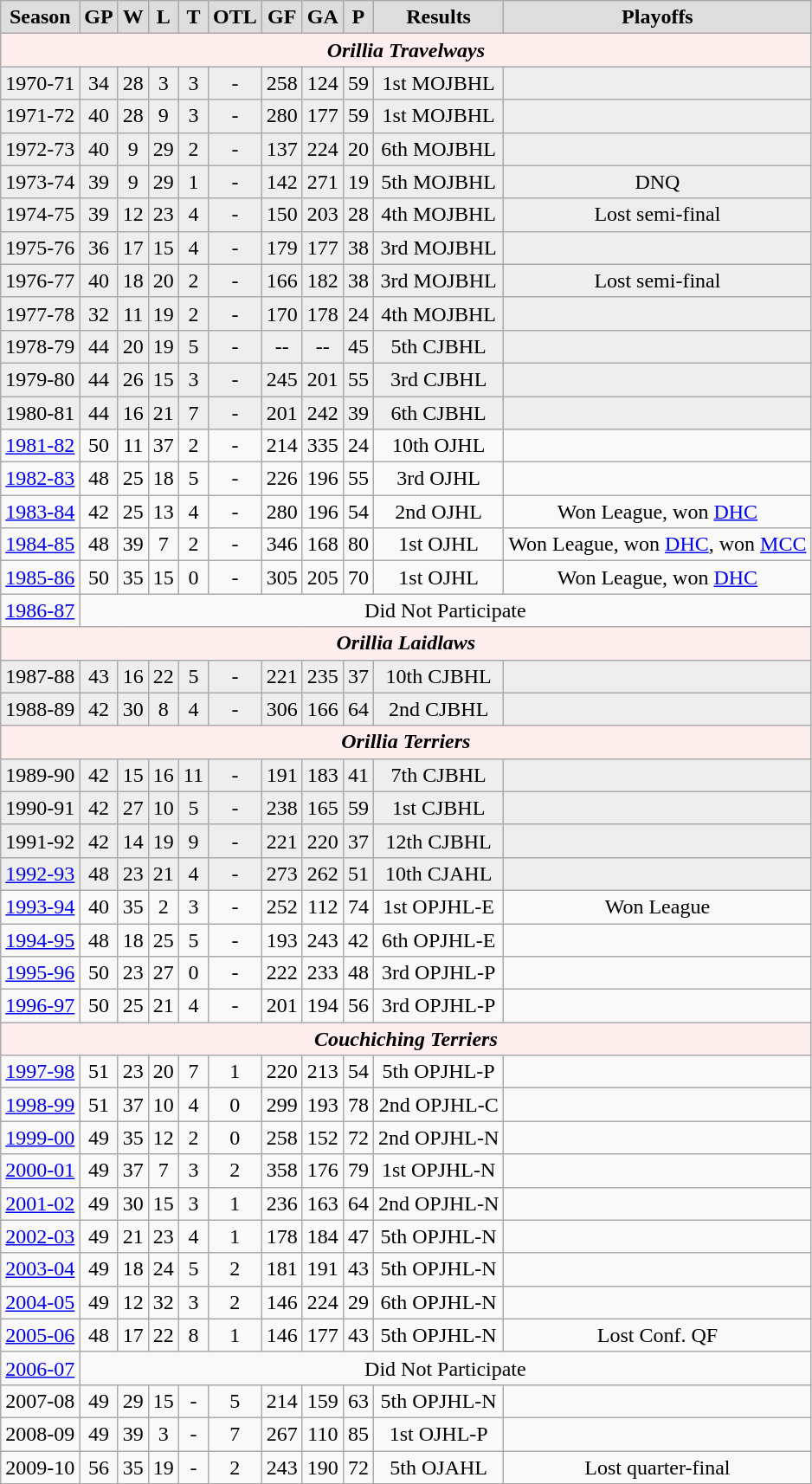<table class="wikitable">
<tr align="center"  bgcolor="#dddddd">
<td><strong>Season</strong></td>
<td><strong>GP</strong></td>
<td><strong>W</strong></td>
<td><strong>L</strong></td>
<td><strong>T</strong></td>
<td><strong>OTL</strong></td>
<td><strong>GF</strong></td>
<td><strong>GA</strong></td>
<td><strong>P</strong></td>
<td><strong>Results</strong></td>
<td><strong>Playoffs</strong></td>
</tr>
<tr align="center"  bgcolor="#ffeeee">
<td colspan="11"><strong><em>Orillia Travelways</em></strong></td>
</tr>
<tr align="center" bgcolor="#eeeeee">
<td>1970-71</td>
<td>34</td>
<td>28</td>
<td>3</td>
<td>3</td>
<td>-</td>
<td>258</td>
<td>124</td>
<td>59</td>
<td>1st MOJBHL</td>
<td></td>
</tr>
<tr align="center" bgcolor="#eeeeee">
<td>1971-72</td>
<td>40</td>
<td>28</td>
<td>9</td>
<td>3</td>
<td>-</td>
<td>280</td>
<td>177</td>
<td>59</td>
<td>1st MOJBHL</td>
<td></td>
</tr>
<tr align="center" bgcolor="#eeeeee">
<td>1972-73</td>
<td>40</td>
<td>9</td>
<td>29</td>
<td>2</td>
<td>-</td>
<td>137</td>
<td>224</td>
<td>20</td>
<td>6th MOJBHL</td>
<td></td>
</tr>
<tr align="center" bgcolor="#eeeeee">
<td>1973-74</td>
<td>39</td>
<td>9</td>
<td>29</td>
<td>1</td>
<td>-</td>
<td>142</td>
<td>271</td>
<td>19</td>
<td>5th MOJBHL</td>
<td>DNQ</td>
</tr>
<tr align="center" bgcolor="#eeeeee">
<td>1974-75</td>
<td>39</td>
<td>12</td>
<td>23</td>
<td>4</td>
<td>-</td>
<td>150</td>
<td>203</td>
<td>28</td>
<td>4th MOJBHL</td>
<td>Lost semi-final</td>
</tr>
<tr align="center" bgcolor="#eeeeee">
<td>1975-76</td>
<td>36</td>
<td>17</td>
<td>15</td>
<td>4</td>
<td>-</td>
<td>179</td>
<td>177</td>
<td>38</td>
<td>3rd MOJBHL</td>
<td></td>
</tr>
<tr align="center" bgcolor="#eeeeee">
<td>1976-77</td>
<td>40</td>
<td>18</td>
<td>20</td>
<td>2</td>
<td>-</td>
<td>166</td>
<td>182</td>
<td>38</td>
<td>3rd MOJBHL</td>
<td>Lost semi-final</td>
</tr>
<tr align="center" bgcolor="#eeeeee">
<td>1977-78</td>
<td>32</td>
<td>11</td>
<td>19</td>
<td>2</td>
<td>-</td>
<td>170</td>
<td>178</td>
<td>24</td>
<td>4th MOJBHL</td>
<td></td>
</tr>
<tr align="center" bgcolor="#eeeeee">
<td>1978-79</td>
<td>44</td>
<td>20</td>
<td>19</td>
<td>5</td>
<td>-</td>
<td>--</td>
<td>--</td>
<td>45</td>
<td>5th CJBHL</td>
<td></td>
</tr>
<tr align="center" bgcolor="#eeeeee">
<td>1979-80</td>
<td>44</td>
<td>26</td>
<td>15</td>
<td>3</td>
<td>-</td>
<td>245</td>
<td>201</td>
<td>55</td>
<td>3rd CJBHL</td>
<td></td>
</tr>
<tr align="center" bgcolor="#eeeeee">
<td>1980-81</td>
<td>44</td>
<td>16</td>
<td>21</td>
<td>7</td>
<td>-</td>
<td>201</td>
<td>242</td>
<td>39</td>
<td>6th CJBHL</td>
<td></td>
</tr>
<tr align="center">
<td><a href='#'>1981-82</a></td>
<td>50</td>
<td>11</td>
<td>37</td>
<td>2</td>
<td>-</td>
<td>214</td>
<td>335</td>
<td>24</td>
<td>10th OJHL</td>
<td></td>
</tr>
<tr align="center">
<td><a href='#'>1982-83</a></td>
<td>48</td>
<td>25</td>
<td>18</td>
<td>5</td>
<td>-</td>
<td>226</td>
<td>196</td>
<td>55</td>
<td>3rd OJHL</td>
<td></td>
</tr>
<tr align="center">
<td><a href='#'>1983-84</a></td>
<td>42</td>
<td>25</td>
<td>13</td>
<td>4</td>
<td>-</td>
<td>280</td>
<td>196</td>
<td>54</td>
<td>2nd OJHL</td>
<td>Won League, won <a href='#'>DHC</a></td>
</tr>
<tr align="center">
<td><a href='#'>1984-85</a></td>
<td>48</td>
<td>39</td>
<td>7</td>
<td>2</td>
<td>-</td>
<td>346</td>
<td>168</td>
<td>80</td>
<td>1st OJHL</td>
<td>Won League, won <a href='#'>DHC</a>, won <a href='#'>MCC</a></td>
</tr>
<tr align="center">
<td><a href='#'>1985-86</a></td>
<td>50</td>
<td>35</td>
<td>15</td>
<td>0</td>
<td>-</td>
<td>305</td>
<td>205</td>
<td>70</td>
<td>1st OJHL</td>
<td>Won League, won <a href='#'>DHC</a></td>
</tr>
<tr align="center">
<td><a href='#'>1986-87</a></td>
<td colspan="11">Did Not Participate</td>
</tr>
<tr align="center"  bgcolor="#ffeeee">
<td colspan="11"><strong><em>Orillia Laidlaws</em></strong></td>
</tr>
<tr align="center" bgcolor="#eeeeee">
<td>1987-88</td>
<td>43</td>
<td>16</td>
<td>22</td>
<td>5</td>
<td>-</td>
<td>221</td>
<td>235</td>
<td>37</td>
<td>10th CJBHL</td>
<td></td>
</tr>
<tr align="center" bgcolor="#eeeeee">
<td>1988-89</td>
<td>42</td>
<td>30</td>
<td>8</td>
<td>4</td>
<td>-</td>
<td>306</td>
<td>166</td>
<td>64</td>
<td>2nd CJBHL</td>
<td></td>
</tr>
<tr align="center"  bgcolor="#ffeeee">
<td colspan="11"><strong><em>Orillia Terriers</em></strong></td>
</tr>
<tr align="center" bgcolor="#eeeeee">
<td>1989-90</td>
<td>42</td>
<td>15</td>
<td>16</td>
<td>11</td>
<td>-</td>
<td>191</td>
<td>183</td>
<td>41</td>
<td>7th CJBHL</td>
<td></td>
</tr>
<tr align="center" bgcolor="#eeeeee">
<td>1990-91</td>
<td>42</td>
<td>27</td>
<td>10</td>
<td>5</td>
<td>-</td>
<td>238</td>
<td>165</td>
<td>59</td>
<td>1st CJBHL</td>
<td></td>
</tr>
<tr align="center" bgcolor="#eeeeee">
<td>1991-92</td>
<td>42</td>
<td>14</td>
<td>19</td>
<td>9</td>
<td>-</td>
<td>221</td>
<td>220</td>
<td>37</td>
<td>12th CJBHL</td>
<td></td>
</tr>
<tr align="center" bgcolor="#eeeeee">
<td><a href='#'>1992-93</a></td>
<td>48</td>
<td>23</td>
<td>21</td>
<td>4</td>
<td>-</td>
<td>273</td>
<td>262</td>
<td>51</td>
<td>10th CJAHL</td>
<td></td>
</tr>
<tr align="center">
<td><a href='#'>1993-94</a></td>
<td>40</td>
<td>35</td>
<td>2</td>
<td>3</td>
<td>-</td>
<td>252</td>
<td>112</td>
<td>74</td>
<td>1st OPJHL-E</td>
<td>Won League</td>
</tr>
<tr align="center">
<td><a href='#'>1994-95</a></td>
<td>48</td>
<td>18</td>
<td>25</td>
<td>5</td>
<td>-</td>
<td>193</td>
<td>243</td>
<td>42</td>
<td>6th OPJHL-E</td>
<td></td>
</tr>
<tr align="center">
<td><a href='#'>1995-96</a></td>
<td>50</td>
<td>23</td>
<td>27</td>
<td>0</td>
<td>-</td>
<td>222</td>
<td>233</td>
<td>48</td>
<td>3rd OPJHL-P</td>
<td></td>
</tr>
<tr align="center">
<td><a href='#'>1996-97</a></td>
<td>50</td>
<td>25</td>
<td>21</td>
<td>4</td>
<td>-</td>
<td>201</td>
<td>194</td>
<td>56</td>
<td>3rd OPJHL-P</td>
<td></td>
</tr>
<tr align="center"  bgcolor="#ffeeee">
<td colspan="11"><strong><em>Couchiching Terriers</em></strong></td>
</tr>
<tr align="center">
<td><a href='#'>1997-98</a></td>
<td>51</td>
<td>23</td>
<td>20</td>
<td>7</td>
<td>1</td>
<td>220</td>
<td>213</td>
<td>54</td>
<td>5th OPJHL-P</td>
<td></td>
</tr>
<tr align="center">
<td><a href='#'>1998-99</a></td>
<td>51</td>
<td>37</td>
<td>10</td>
<td>4</td>
<td>0</td>
<td>299</td>
<td>193</td>
<td>78</td>
<td>2nd OPJHL-C</td>
<td></td>
</tr>
<tr align="center">
<td><a href='#'>1999-00</a></td>
<td>49</td>
<td>35</td>
<td>12</td>
<td>2</td>
<td>0</td>
<td>258</td>
<td>152</td>
<td>72</td>
<td>2nd OPJHL-N</td>
<td></td>
</tr>
<tr align="center">
<td><a href='#'>2000-01</a></td>
<td>49</td>
<td>37</td>
<td>7</td>
<td>3</td>
<td>2</td>
<td>358</td>
<td>176</td>
<td>79</td>
<td>1st OPJHL-N</td>
<td></td>
</tr>
<tr align="center">
<td><a href='#'>2001-02</a></td>
<td>49</td>
<td>30</td>
<td>15</td>
<td>3</td>
<td>1</td>
<td>236</td>
<td>163</td>
<td>64</td>
<td>2nd OPJHL-N</td>
<td></td>
</tr>
<tr align="center">
<td><a href='#'>2002-03</a></td>
<td>49</td>
<td>21</td>
<td>23</td>
<td>4</td>
<td>1</td>
<td>178</td>
<td>184</td>
<td>47</td>
<td>5th OPJHL-N</td>
<td></td>
</tr>
<tr align="center">
<td><a href='#'>2003-04</a></td>
<td>49</td>
<td>18</td>
<td>24</td>
<td>5</td>
<td>2</td>
<td>181</td>
<td>191</td>
<td>43</td>
<td>5th OPJHL-N</td>
<td></td>
</tr>
<tr align="center">
<td><a href='#'>2004-05</a></td>
<td>49</td>
<td>12</td>
<td>32</td>
<td>3</td>
<td>2</td>
<td>146</td>
<td>224</td>
<td>29</td>
<td>6th OPJHL-N</td>
<td></td>
</tr>
<tr align="center">
<td><a href='#'>2005-06</a></td>
<td>48</td>
<td>17</td>
<td>22</td>
<td>8</td>
<td>1</td>
<td>146</td>
<td>177</td>
<td>43</td>
<td>5th OPJHL-N</td>
<td>Lost Conf. QF</td>
</tr>
<tr align="center">
<td><a href='#'>2006-07</a></td>
<td colspan="11">Did Not Participate</td>
</tr>
<tr align="center">
<td>2007-08</td>
<td>49</td>
<td>29</td>
<td>15</td>
<td>-</td>
<td>5</td>
<td>214</td>
<td>159</td>
<td>63</td>
<td>5th OPJHL-N</td>
<td></td>
</tr>
<tr align="center">
<td>2008-09</td>
<td>49</td>
<td>39</td>
<td>3</td>
<td>-</td>
<td>7</td>
<td>267</td>
<td>110</td>
<td>85</td>
<td>1st OJHL-P</td>
<td></td>
</tr>
<tr align="center">
<td>2009-10</td>
<td>56</td>
<td>35</td>
<td>19</td>
<td>-</td>
<td>2</td>
<td>243</td>
<td>190</td>
<td>72</td>
<td>5th OJAHL</td>
<td>Lost quarter-final</td>
</tr>
</table>
